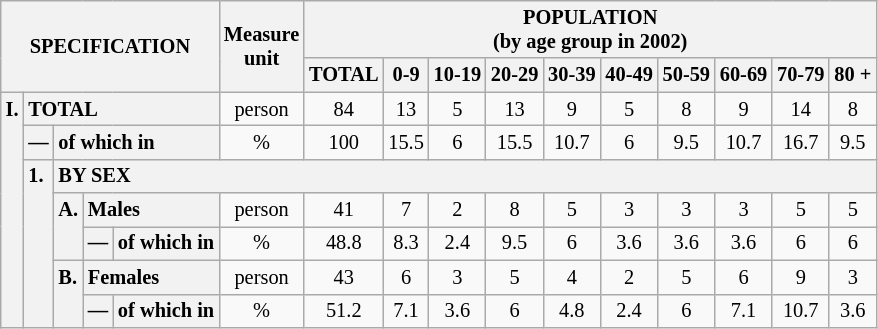<table class="wikitable" style="font-size:85%; text-align:center">
<tr>
<th rowspan="2" colspan="5">SPECIFICATION</th>
<th rowspan="2">Measure<br> unit</th>
<th colspan="10" rowspan="1">POPULATION<br> (by age group in 2002)</th>
</tr>
<tr>
<th>TOTAL</th>
<th>0-9</th>
<th>10-19</th>
<th>20-29</th>
<th>30-39</th>
<th>40-49</th>
<th>50-59</th>
<th>60-69</th>
<th>70-79</th>
<th>80 +</th>
</tr>
<tr>
<th style="text-align:left" valign="top" rowspan="7">I.</th>
<th style="text-align:left" colspan="4">TOTAL</th>
<td>person</td>
<td>84</td>
<td>13</td>
<td>5</td>
<td>13</td>
<td>9</td>
<td>5</td>
<td>8</td>
<td>9</td>
<td>14</td>
<td>8</td>
</tr>
<tr>
<th style="text-align:left" valign="top">—</th>
<th style="text-align:left" colspan="3">of which in</th>
<td>%</td>
<td>100</td>
<td>15.5</td>
<td>6</td>
<td>15.5</td>
<td>10.7</td>
<td>6</td>
<td>9.5</td>
<td>10.7</td>
<td>16.7</td>
<td>9.5</td>
</tr>
<tr>
<th style="text-align:left" valign="top" rowspan="5">1.</th>
<th style="text-align:left" colspan="14">BY SEX</th>
</tr>
<tr>
<th style="text-align:left" valign="top" rowspan="2">A.</th>
<th style="text-align:left" colspan="2">Males</th>
<td>person</td>
<td>41</td>
<td>7</td>
<td>2</td>
<td>8</td>
<td>5</td>
<td>3</td>
<td>3</td>
<td>3</td>
<td>5</td>
<td>5</td>
</tr>
<tr>
<th style="text-align:left" valign="top">—</th>
<th style="text-align:left" colspan="1">of which in</th>
<td>%</td>
<td>48.8</td>
<td>8.3</td>
<td>2.4</td>
<td>9.5</td>
<td>6</td>
<td>3.6</td>
<td>3.6</td>
<td>3.6</td>
<td>6</td>
<td>6</td>
</tr>
<tr>
<th style="text-align:left" valign="top" rowspan="2">B.</th>
<th style="text-align:left" colspan="2">Females</th>
<td>person</td>
<td>43</td>
<td>6</td>
<td>3</td>
<td>5</td>
<td>4</td>
<td>2</td>
<td>5</td>
<td>6</td>
<td>9</td>
<td>3</td>
</tr>
<tr>
<th style="text-align:left" valign="top">—</th>
<th style="text-align:left" colspan="1">of which in</th>
<td>%</td>
<td>51.2</td>
<td>7.1</td>
<td>3.6</td>
<td>6</td>
<td>4.8</td>
<td>2.4</td>
<td>6</td>
<td>7.1</td>
<td>10.7</td>
<td>3.6</td>
</tr>
</table>
